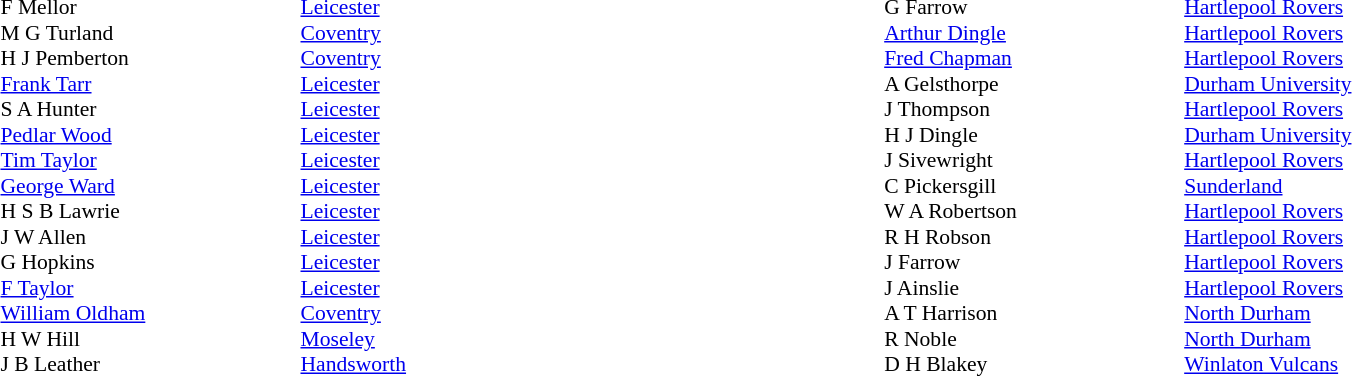<table width="80%">
<tr>
<td valign="top" width="50%"><br><table style="font-size: 90%" cellspacing="0" cellpadding="0">
<tr>
<th width="20"></th>
<th width="200"></th>
</tr>
<tr>
<td></td>
<td>F Mellor</td>
<td><a href='#'>Leicester</a></td>
</tr>
<tr>
<td></td>
<td>M G Turland</td>
<td><a href='#'>Coventry</a></td>
</tr>
<tr>
<td></td>
<td>H J Pemberton</td>
<td><a href='#'>Coventry</a></td>
</tr>
<tr>
<td></td>
<td><a href='#'>Frank Tarr</a></td>
<td><a href='#'>Leicester</a></td>
</tr>
<tr>
<td></td>
<td>S A Hunter</td>
<td><a href='#'>Leicester</a></td>
</tr>
<tr>
<td></td>
<td><a href='#'>Pedlar Wood</a></td>
<td><a href='#'>Leicester</a></td>
</tr>
<tr>
<td></td>
<td><a href='#'>Tim Taylor</a></td>
<td><a href='#'>Leicester</a></td>
</tr>
<tr>
<td></td>
<td><a href='#'>George Ward</a></td>
<td><a href='#'>Leicester</a></td>
</tr>
<tr>
<td></td>
<td>H S B Lawrie</td>
<td><a href='#'>Leicester</a></td>
</tr>
<tr>
<td></td>
<td>J W Allen</td>
<td><a href='#'>Leicester</a></td>
</tr>
<tr>
<td></td>
<td>G Hopkins</td>
<td><a href='#'>Leicester</a></td>
</tr>
<tr>
<td></td>
<td><a href='#'>F Taylor</a></td>
<td><a href='#'>Leicester</a></td>
</tr>
<tr>
<td></td>
<td><a href='#'>William Oldham</a></td>
<td><a href='#'>Coventry</a></td>
</tr>
<tr>
<td></td>
<td>H W Hill</td>
<td><a href='#'>Moseley</a></td>
</tr>
<tr>
<td></td>
<td>J B Leather</td>
<td><a href='#'>Handsworth</a></td>
</tr>
<tr>
</tr>
</table>
</td>
<td valign="top" width="50%"><br><table style="font-size: 90%" cellspacing="0" cellpadding="0" align="center">
<tr>
<th width="20"></th>
<th width="200"></th>
</tr>
<tr>
<td></td>
<td>G Farrow</td>
<td><a href='#'>Hartlepool Rovers</a></td>
</tr>
<tr>
<td></td>
<td><a href='#'>Arthur Dingle</a></td>
<td><a href='#'>Hartlepool Rovers</a></td>
</tr>
<tr>
<td></td>
<td><a href='#'>Fred Chapman</a></td>
<td><a href='#'>Hartlepool Rovers</a></td>
</tr>
<tr>
<td></td>
<td>A Gelsthorpe</td>
<td><a href='#'>Durham University</a></td>
</tr>
<tr>
<td></td>
<td>J Thompson</td>
<td><a href='#'>Hartlepool Rovers</a></td>
</tr>
<tr>
<td></td>
<td>H J Dingle</td>
<td><a href='#'>Durham University</a></td>
</tr>
<tr>
<td></td>
<td>J Sivewright</td>
<td><a href='#'>Hartlepool Rovers</a></td>
</tr>
<tr>
<td></td>
<td>C Pickersgill</td>
<td><a href='#'>Sunderland</a></td>
</tr>
<tr>
<td></td>
<td>W A Robertson</td>
<td><a href='#'>Hartlepool Rovers</a></td>
</tr>
<tr>
<td></td>
<td>R H Robson</td>
<td><a href='#'>Hartlepool Rovers</a></td>
</tr>
<tr>
<td></td>
<td>J Farrow</td>
<td><a href='#'>Hartlepool Rovers</a></td>
</tr>
<tr>
<td></td>
<td>J Ainslie</td>
<td><a href='#'>Hartlepool Rovers</a></td>
</tr>
<tr>
<td></td>
<td>A T Harrison</td>
<td><a href='#'>North Durham</a></td>
</tr>
<tr>
<td></td>
<td>R Noble</td>
<td><a href='#'>North Durham</a></td>
</tr>
<tr>
<td></td>
<td>D H Blakey</td>
<td><a href='#'>Winlaton Vulcans</a></td>
</tr>
<tr>
</tr>
</table>
</td>
</tr>
</table>
